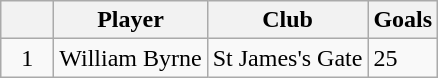<table class="wikitable" border="1">
<tr>
<th width="28"></th>
<th>Player</th>
<th>Club</th>
<th>Goals</th>
</tr>
<tr>
<td align="center">1</td>
<td>William Byrne</td>
<td>St James's Gate</td>
<td>25</td>
</tr>
</table>
